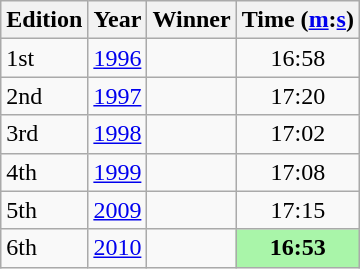<table class="wikitable">
<tr>
<th>Edition</th>
<th>Year</th>
<th>Winner</th>
<th>Time (<a href='#'>m</a>:<a href='#'>s</a>)</th>
</tr>
<tr>
<td>1st</td>
<td><a href='#'>1996</a></td>
<td></td>
<td align=center>16:58</td>
</tr>
<tr>
<td>2nd</td>
<td><a href='#'>1997</a></td>
<td></td>
<td align=center>17:20</td>
</tr>
<tr>
<td>3rd</td>
<td><a href='#'>1998</a></td>
<td></td>
<td align=center>17:02</td>
</tr>
<tr>
<td>4th</td>
<td><a href='#'>1999</a></td>
<td></td>
<td align=center>17:08</td>
</tr>
<tr>
<td>5th</td>
<td><a href='#'>2009</a></td>
<td></td>
<td align=center>17:15</td>
</tr>
<tr>
<td>6th</td>
<td><a href='#'>2010</a></td>
<td></td>
<td align=center bgcolor=#A9F5A9><strong>16:53</strong></td>
</tr>
</table>
